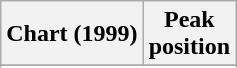<table class="wikitable sortable plainrowheaders" style="text-align:center">
<tr>
<th>Chart (1999)</th>
<th>Peak<br>position</th>
</tr>
<tr>
</tr>
<tr>
</tr>
<tr>
</tr>
<tr>
</tr>
</table>
